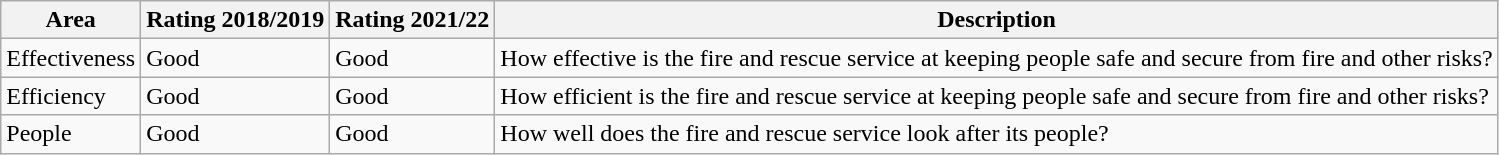<table class="wikitable">
<tr>
<th>Area</th>
<th>Rating 2018/2019</th>
<th>Rating 2021/22</th>
<th>Description</th>
</tr>
<tr>
<td>Effectiveness</td>
<td>Good</td>
<td>Good</td>
<td>How effective is the fire and rescue service at keeping people safe and secure from fire and other risks?</td>
</tr>
<tr>
<td>Efficiency</td>
<td>Good</td>
<td>Good</td>
<td>How efficient is the fire and rescue service at keeping people safe and secure from fire and other risks?</td>
</tr>
<tr>
<td>People</td>
<td>Good</td>
<td>Good</td>
<td>How well does the fire and rescue service look after its people?</td>
</tr>
</table>
